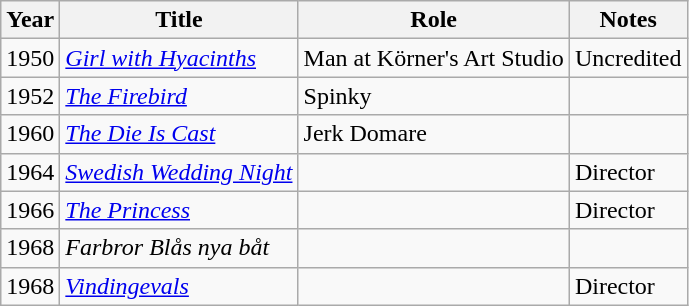<table class="wikitable">
<tr>
<th>Year</th>
<th>Title</th>
<th>Role</th>
<th>Notes</th>
</tr>
<tr>
<td>1950</td>
<td><em><a href='#'>Girl with Hyacinths</a></em></td>
<td>Man at Körner's Art Studio</td>
<td>Uncredited</td>
</tr>
<tr>
<td>1952</td>
<td><em><a href='#'>The Firebird</a></em></td>
<td>Spinky</td>
<td></td>
</tr>
<tr>
<td>1960</td>
<td><em><a href='#'>The Die Is Cast</a></em></td>
<td>Jerk Domare</td>
<td></td>
</tr>
<tr>
<td>1964</td>
<td><em><a href='#'>Swedish Wedding Night</a></em></td>
<td></td>
<td>Director</td>
</tr>
<tr>
<td>1966</td>
<td><em><a href='#'>The Princess</a></em></td>
<td></td>
<td>Director</td>
</tr>
<tr>
<td>1968</td>
<td><em>Farbror Blås nya båt</em></td>
<td></td>
<td></td>
</tr>
<tr>
<td>1968</td>
<td><em><a href='#'>Vindingevals</a></em></td>
<td></td>
<td>Director</td>
</tr>
</table>
